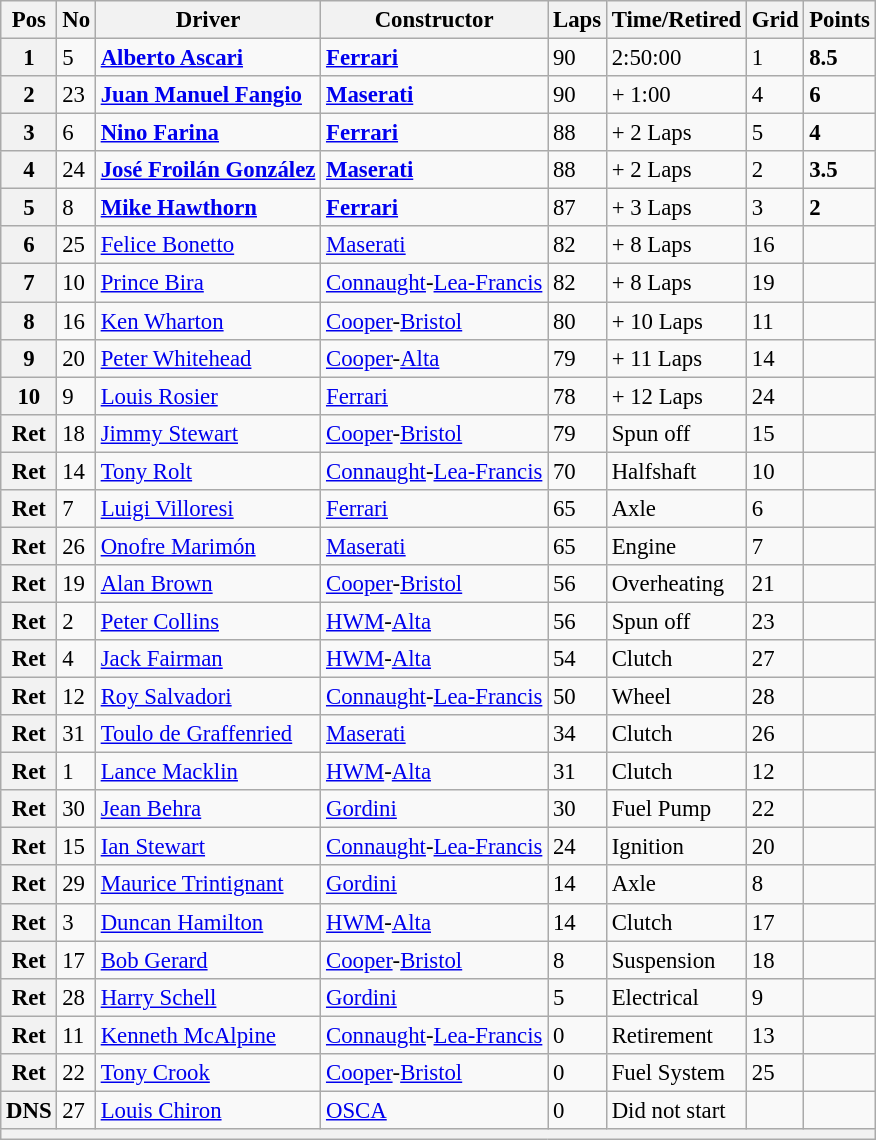<table class="wikitable" style="font-size: 95%;">
<tr>
<th>Pos</th>
<th>No</th>
<th>Driver</th>
<th>Constructor</th>
<th>Laps</th>
<th>Time/Retired</th>
<th>Grid</th>
<th>Points</th>
</tr>
<tr>
<th>1</th>
<td>5</td>
<td> <strong><a href='#'>Alberto Ascari</a></strong></td>
<td><strong><a href='#'>Ferrari</a></strong></td>
<td>90</td>
<td>2:50:00</td>
<td>1</td>
<td><strong>8.5</strong></td>
</tr>
<tr>
<th>2</th>
<td>23</td>
<td> <strong><a href='#'>Juan Manuel Fangio</a></strong></td>
<td><strong><a href='#'>Maserati</a></strong></td>
<td>90</td>
<td>+ 1:00</td>
<td>4</td>
<td><strong>6</strong></td>
</tr>
<tr>
<th>3</th>
<td>6</td>
<td> <strong><a href='#'>Nino Farina</a></strong></td>
<td><strong><a href='#'>Ferrari</a></strong></td>
<td>88</td>
<td>+ 2 Laps</td>
<td>5</td>
<td><strong>4</strong></td>
</tr>
<tr>
<th>4</th>
<td>24</td>
<td> <strong><a href='#'>José Froilán González</a></strong></td>
<td><strong><a href='#'>Maserati</a></strong></td>
<td>88</td>
<td>+ 2 Laps</td>
<td>2</td>
<td><strong>3.5</strong></td>
</tr>
<tr>
<th>5</th>
<td>8</td>
<td> <strong><a href='#'>Mike Hawthorn</a></strong></td>
<td><strong><a href='#'>Ferrari</a></strong></td>
<td>87</td>
<td>+ 3 Laps</td>
<td>3</td>
<td><strong>2</strong></td>
</tr>
<tr>
<th>6</th>
<td>25</td>
<td> <a href='#'>Felice Bonetto</a></td>
<td><a href='#'>Maserati</a></td>
<td>82</td>
<td>+ 8 Laps</td>
<td>16</td>
<td> </td>
</tr>
<tr>
<th>7</th>
<td>10</td>
<td> <a href='#'>Prince Bira</a></td>
<td><a href='#'>Connaught</a>-<a href='#'>Lea-Francis</a></td>
<td>82</td>
<td>+ 8 Laps</td>
<td>19</td>
<td> </td>
</tr>
<tr>
<th>8</th>
<td>16</td>
<td> <a href='#'>Ken Wharton</a></td>
<td><a href='#'>Cooper</a>-<a href='#'>Bristol</a></td>
<td>80</td>
<td>+ 10 Laps</td>
<td>11</td>
<td> </td>
</tr>
<tr>
<th>9</th>
<td>20</td>
<td> <a href='#'>Peter Whitehead</a></td>
<td><a href='#'>Cooper</a>-<a href='#'>Alta</a></td>
<td>79</td>
<td>+ 11 Laps</td>
<td>14</td>
<td> </td>
</tr>
<tr>
<th>10</th>
<td>9</td>
<td> <a href='#'>Louis Rosier</a></td>
<td><a href='#'>Ferrari</a></td>
<td>78</td>
<td>+ 12 Laps</td>
<td>24</td>
<td> </td>
</tr>
<tr>
<th>Ret</th>
<td>18</td>
<td> <a href='#'>Jimmy Stewart</a></td>
<td><a href='#'>Cooper</a>-<a href='#'>Bristol</a></td>
<td>79</td>
<td>Spun off</td>
<td>15</td>
<td> </td>
</tr>
<tr>
<th>Ret</th>
<td>14</td>
<td> <a href='#'>Tony Rolt</a></td>
<td><a href='#'>Connaught</a>-<a href='#'>Lea-Francis</a></td>
<td>70</td>
<td>Halfshaft</td>
<td>10</td>
<td> </td>
</tr>
<tr>
<th>Ret</th>
<td>7</td>
<td> <a href='#'>Luigi Villoresi</a></td>
<td><a href='#'>Ferrari</a></td>
<td>65</td>
<td>Axle</td>
<td>6</td>
<td> </td>
</tr>
<tr>
<th>Ret</th>
<td>26</td>
<td> <a href='#'>Onofre Marimón</a></td>
<td><a href='#'>Maserati</a></td>
<td>65</td>
<td>Engine</td>
<td>7</td>
<td> </td>
</tr>
<tr>
<th>Ret</th>
<td>19</td>
<td> <a href='#'>Alan Brown</a></td>
<td><a href='#'>Cooper</a>-<a href='#'>Bristol</a></td>
<td>56</td>
<td>Overheating</td>
<td>21</td>
<td> </td>
</tr>
<tr>
<th>Ret</th>
<td>2</td>
<td> <a href='#'>Peter Collins</a></td>
<td><a href='#'>HWM</a>-<a href='#'>Alta</a></td>
<td>56</td>
<td>Spun off</td>
<td>23</td>
<td> </td>
</tr>
<tr>
<th>Ret</th>
<td>4</td>
<td> <a href='#'>Jack Fairman</a></td>
<td><a href='#'>HWM</a>-<a href='#'>Alta</a></td>
<td>54</td>
<td>Clutch</td>
<td>27</td>
<td> </td>
</tr>
<tr>
<th>Ret</th>
<td>12</td>
<td> <a href='#'>Roy Salvadori</a></td>
<td><a href='#'>Connaught</a>-<a href='#'>Lea-Francis</a></td>
<td>50</td>
<td>Wheel</td>
<td>28</td>
<td> </td>
</tr>
<tr>
<th>Ret</th>
<td>31</td>
<td> <a href='#'>Toulo de Graffenried</a></td>
<td><a href='#'>Maserati</a></td>
<td>34</td>
<td>Clutch</td>
<td>26</td>
<td> </td>
</tr>
<tr>
<th>Ret</th>
<td>1</td>
<td> <a href='#'>Lance Macklin</a></td>
<td><a href='#'>HWM</a>-<a href='#'>Alta</a></td>
<td>31</td>
<td>Clutch</td>
<td>12</td>
<td> </td>
</tr>
<tr>
<th>Ret</th>
<td>30</td>
<td> <a href='#'>Jean Behra</a></td>
<td><a href='#'>Gordini</a></td>
<td>30</td>
<td>Fuel Pump</td>
<td>22</td>
<td> </td>
</tr>
<tr>
<th>Ret</th>
<td>15</td>
<td> <a href='#'>Ian Stewart</a></td>
<td><a href='#'>Connaught</a>-<a href='#'>Lea-Francis</a></td>
<td>24</td>
<td>Ignition</td>
<td>20</td>
<td> </td>
</tr>
<tr>
<th>Ret</th>
<td>29</td>
<td> <a href='#'>Maurice Trintignant</a></td>
<td><a href='#'>Gordini</a></td>
<td>14</td>
<td>Axle</td>
<td>8</td>
<td> </td>
</tr>
<tr>
<th>Ret</th>
<td>3</td>
<td> <a href='#'>Duncan Hamilton</a></td>
<td><a href='#'>HWM</a>-<a href='#'>Alta</a></td>
<td>14</td>
<td>Clutch</td>
<td>17</td>
<td> </td>
</tr>
<tr>
<th>Ret</th>
<td>17</td>
<td> <a href='#'>Bob Gerard</a></td>
<td><a href='#'>Cooper</a>-<a href='#'>Bristol</a></td>
<td>8</td>
<td>Suspension</td>
<td>18</td>
<td> </td>
</tr>
<tr>
<th>Ret</th>
<td>28</td>
<td> <a href='#'>Harry Schell</a></td>
<td><a href='#'>Gordini</a></td>
<td>5</td>
<td>Electrical</td>
<td>9</td>
<td> </td>
</tr>
<tr>
<th>Ret</th>
<td>11</td>
<td> <a href='#'>Kenneth McAlpine</a></td>
<td><a href='#'>Connaught</a>-<a href='#'>Lea-Francis</a></td>
<td>0</td>
<td>Retirement</td>
<td>13</td>
<td> </td>
</tr>
<tr>
<th>Ret</th>
<td>22</td>
<td> <a href='#'>Tony Crook</a></td>
<td><a href='#'>Cooper</a>-<a href='#'>Bristol</a></td>
<td>0</td>
<td>Fuel System</td>
<td>25</td>
<td> </td>
</tr>
<tr>
<th>DNS</th>
<td>27</td>
<td> <a href='#'>Louis Chiron</a></td>
<td><a href='#'>OSCA</a></td>
<td>0</td>
<td>Did not start</td>
<td></td>
<td> </td>
</tr>
<tr>
<th colspan="8"></th>
</tr>
</table>
